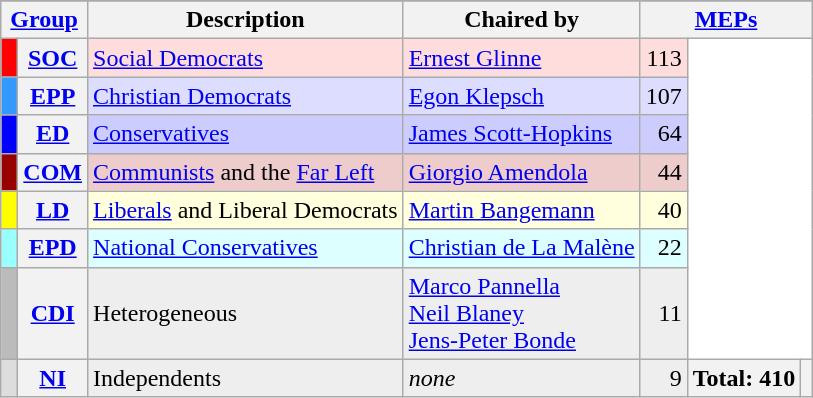<table class="wikitable">
<tr>
</tr>
<tr>
<th colspan="2"><a href='#'>Group</a></th>
<th>Description</th>
<th>Chaired by</th>
<th colspan=3><a href='#'>MEPs</a></th>
</tr>
<tr>
<th style="background-color:#FF0000; width: 3px;"> </th>
<th><a href='#'>SOC</a></th>
<td style="background-color:#FFDDDD;"><a href='#'>Social Democrats</a></td>
<td style="background-color:#FFDDDD;"><a href='#'>Ernest Glinne</a></td>
<td style="background-color:#FFDDDD;text-align:right;">113</td>
<td rowspan="7" colspan="2" style="text-align:center;vertical-align:middle;background:#FFFFFF"></td>
</tr>
<tr>
<th style="background-color:#3399FF; width: 3px;"> </th>
<th><a href='#'>EPP</a></th>
<td style="background-color:#DDDDFF;"><a href='#'>Christian Democrats</a></td>
<td style="background-color:#DDDDFF;"><a href='#'>Egon Klepsch</a></td>
<td style="background-color:#DDDDFF;text-align:right;">107</td>
</tr>
<tr>
<th style="background-color:#0000FF; width: 3px;"> </th>
<th><a href='#'>ED</a></th>
<td style="background-color:#CCCCFF;"><a href='#'>Conservatives</a></td>
<td style="background-color:#CCCCFF;"><a href='#'>James Scott-Hopkins</a></td>
<td style="background-color:#CCCCFF;text-align:right;">64</td>
</tr>
<tr>
<th style="background-color:#990000; width: 3px;"> </th>
<th><a href='#'>COM</a></th>
<td style="background-color:#EECCCC;"><a href='#'>Communists</a> and the <a href='#'>Far Left</a></td>
<td style="background-color:#EECCCC;"><a href='#'>Giorgio Amendola</a></td>
<td style="background-color:#EECCCC;text-align:right;">44</td>
</tr>
<tr>
<th style="background-color:#FFFF00; width: 3px;"> </th>
<th><a href='#'>LD</a></th>
<td style="background-color:#FFFFDD;"><a href='#'>Liberals</a> and Liberal Democrats</td>
<td style="background-color:#FFFFDD;"><a href='#'>Martin Bangemann</a></td>
<td style="background-color:#FFFFDD;text-align:right;">40</td>
</tr>
<tr>
<th style="background-color:#99FFFF; width: 3px;"> </th>
<th><a href='#'>EPD</a></th>
<td style="background-color:#DDFFFF;"><a href='#'>National Conservatives</a></td>
<td style="background-color:#DDFFFF;"><a href='#'>Christian de La Malène</a></td>
<td style="background-color:#DDFFFF;text-align:right;">22</td>
</tr>
<tr>
<th style="background-color:#BBBBBB; width: 3px;"> </th>
<th><a href='#'>CDI</a></th>
<td style="background-color:#eeeeee;">Heterogeneous</td>
<td style="background-color:#eeeeee;"><a href='#'>Marco Pannella</a><br><a href='#'>Neil Blaney</a><br><a href='#'>Jens-Peter Bonde</a></td>
<td style="background-color:#eeeeee;text-align:right;">11</td>
</tr>
<tr>
<th style="background-color:#DDDDDD; width: 3px;"> </th>
<th><a href='#'>NI</a></th>
<td style="background-color:#EEEEEE;">Independents</td>
<td style="background-color:#EEEEEE;"><em>none</em></td>
<td style="background-color:#EEEEEE;text-align:right;">9</td>
<th>Total: 410</th>
<th></th>
</tr>
</table>
